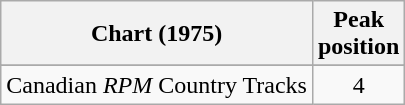<table class="wikitable sortable">
<tr>
<th>Chart (1975)</th>
<th>Peak<br>position</th>
</tr>
<tr>
</tr>
<tr>
<td>Canadian <em>RPM</em> Country Tracks</td>
<td align="center">4</td>
</tr>
</table>
